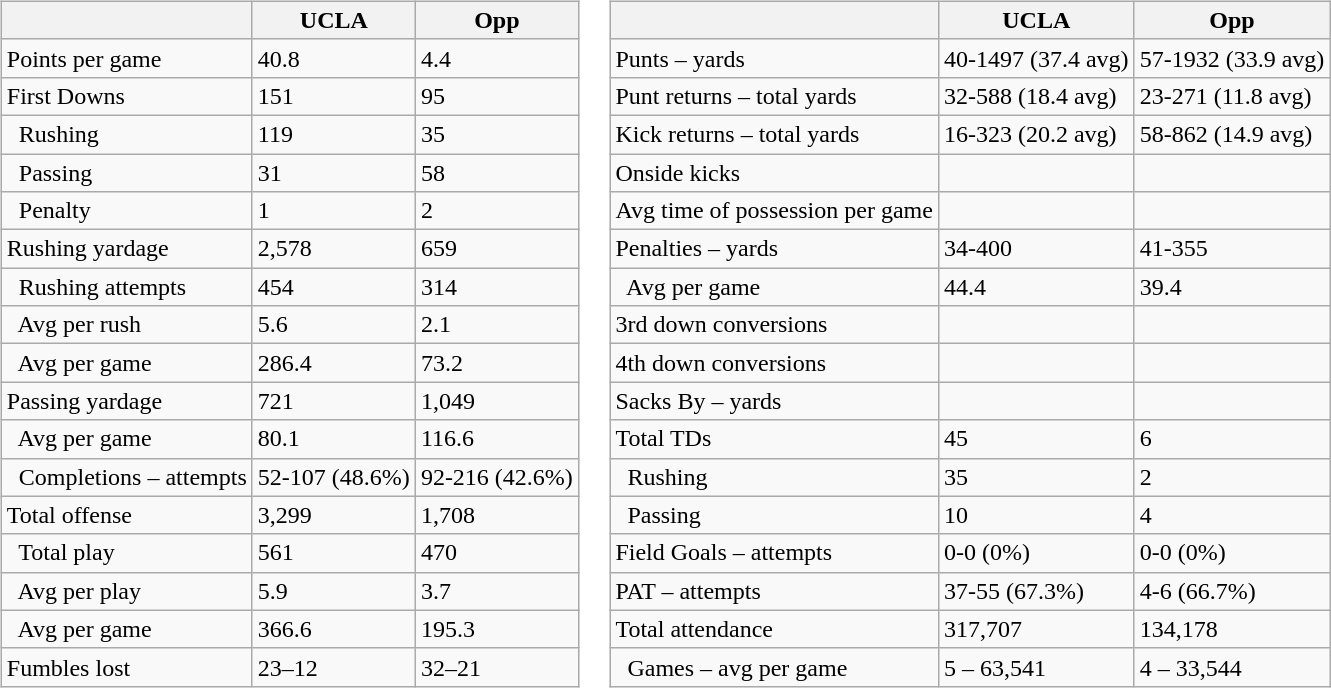<table>
<tr>
<td valign="top"><br><table class="wikitable" style="white-space:nowrap;">
<tr>
<th></th>
<th>UCLA</th>
<th>Opp</th>
</tr>
<tr>
<td>Points per game</td>
<td>40.8</td>
<td>4.4</td>
</tr>
<tr>
<td>First Downs</td>
<td>151</td>
<td>95</td>
</tr>
<tr>
<td>  Rushing</td>
<td>119</td>
<td>35</td>
</tr>
<tr>
<td>  Passing</td>
<td>31</td>
<td>58</td>
</tr>
<tr>
<td>  Penalty</td>
<td>1</td>
<td>2</td>
</tr>
<tr>
<td>Rushing yardage</td>
<td>2,578</td>
<td>659</td>
</tr>
<tr>
<td>  Rushing attempts</td>
<td>454</td>
<td>314</td>
</tr>
<tr>
<td>  Avg per rush</td>
<td>5.6</td>
<td>2.1</td>
</tr>
<tr>
<td>  Avg per game</td>
<td>286.4</td>
<td>73.2</td>
</tr>
<tr>
<td>Passing yardage</td>
<td>721</td>
<td>1,049</td>
</tr>
<tr>
<td>  Avg per game</td>
<td>80.1</td>
<td>116.6</td>
</tr>
<tr>
<td>  Completions – attempts</td>
<td>52-107 (48.6%)</td>
<td>92-216 (42.6%)</td>
</tr>
<tr>
<td>Total offense</td>
<td>3,299</td>
<td>1,708</td>
</tr>
<tr>
<td>  Total play</td>
<td>561</td>
<td>470</td>
</tr>
<tr>
<td>  Avg per play</td>
<td>5.9</td>
<td>3.7</td>
</tr>
<tr>
<td>  Avg per game</td>
<td>366.6</td>
<td>195.3</td>
</tr>
<tr>
<td>Fumbles lost</td>
<td>23–12</td>
<td>32–21</td>
</tr>
</table>
</td>
<td valign="top"><br><table class="wikitable" style="white-space:nowrap;">
<tr>
<th></th>
<th>UCLA</th>
<th>Opp</th>
</tr>
<tr>
<td>Punts – yards</td>
<td>40-1497 (37.4 avg)</td>
<td>57-1932 (33.9 avg)</td>
</tr>
<tr>
<td>Punt returns – total yards</td>
<td>32-588 (18.4 avg)</td>
<td>23-271 (11.8 avg)</td>
</tr>
<tr>
<td>Kick returns – total yards</td>
<td>16-323 (20.2 avg)</td>
<td>58-862 (14.9 avg)</td>
</tr>
<tr>
<td>Onside kicks</td>
<td></td>
<td></td>
</tr>
<tr>
<td>Avg time of possession per game</td>
<td></td>
<td></td>
</tr>
<tr>
<td>Penalties – yards</td>
<td>34-400</td>
<td>41-355</td>
</tr>
<tr>
<td>  Avg per game</td>
<td>44.4</td>
<td>39.4</td>
</tr>
<tr>
<td>3rd down conversions</td>
<td></td>
<td></td>
</tr>
<tr>
<td>4th down conversions</td>
<td></td>
<td></td>
</tr>
<tr>
<td>Sacks By – yards</td>
<td></td>
<td></td>
</tr>
<tr>
<td>Total TDs</td>
<td>45</td>
<td>6</td>
</tr>
<tr>
<td>  Rushing</td>
<td>35</td>
<td>2</td>
</tr>
<tr>
<td>  Passing</td>
<td>10</td>
<td>4</td>
</tr>
<tr>
<td>Field Goals – attempts</td>
<td>0-0 (0%)</td>
<td>0-0 (0%)</td>
</tr>
<tr>
<td>PAT – attempts</td>
<td>37-55 (67.3%)</td>
<td>4-6 (66.7%)</td>
</tr>
<tr>
<td>Total attendance</td>
<td>317,707</td>
<td>134,178</td>
</tr>
<tr>
<td>  Games – avg per game</td>
<td>5 – 63,541</td>
<td>4 – 33,544</td>
</tr>
</table>
</td>
</tr>
</table>
